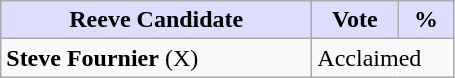<table class="wikitable">
<tr>
<th style="background:#ddf; width:200px;">Reeve Candidate</th>
<th style="background:#ddf; width:50px;">Vote</th>
<th style="background:#ddf; width:30px;">%</th>
</tr>
<tr>
<td><strong>Steve Fournier</strong> (X)</td>
<td colspan="2">Acclaimed</td>
</tr>
</table>
